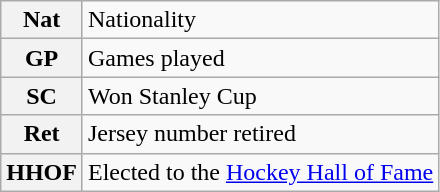<table class="wikitable">
<tr>
<th>Nat</th>
<td>Nationality</td>
</tr>
<tr>
<th>GP</th>
<td>Games played</td>
</tr>
<tr>
<th>SC</th>
<td>Won Stanley Cup</td>
</tr>
<tr>
<th>Ret</th>
<td>Jersey number retired</td>
</tr>
<tr>
<th>HHOF</th>
<td>Elected to the <a href='#'>Hockey Hall of Fame</a></td>
</tr>
</table>
